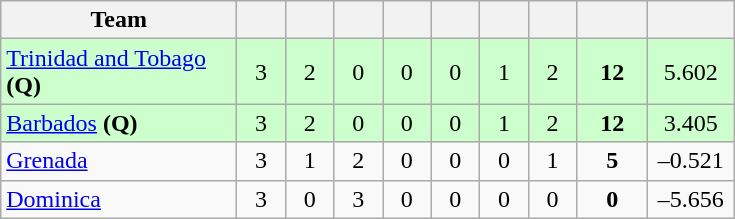<table class="wikitable" style="text-align:center">
<tr>
<th width="150">Team</th>
<th width="25"></th>
<th width="25"></th>
<th width="25"></th>
<th width="25"></th>
<th width="25"></th>
<th width="25"></th>
<th width="25"></th>
<th width="40"></th>
<th width="50"></th>
</tr>
<tr style="background:#cfc">
<td style="text-align:left"><a href='#'>Trinidad and Tobago</a> <strong>(Q)</strong></td>
<td>3</td>
<td>2</td>
<td>0</td>
<td>0</td>
<td>0</td>
<td>1</td>
<td>2</td>
<td><strong>12</strong></td>
<td>5.602</td>
</tr>
<tr style="background:#cfc">
<td style="text-align:left"><a href='#'>Barbados</a>  <strong>(Q)</strong></td>
<td>3</td>
<td>2</td>
<td>0</td>
<td>0</td>
<td>0</td>
<td>1</td>
<td>2</td>
<td><strong>12</strong></td>
<td>3.405</td>
</tr>
<tr>
<td style="text-align:left"><a href='#'>Grenada</a></td>
<td>3</td>
<td>1</td>
<td>2</td>
<td>0</td>
<td>0</td>
<td>0</td>
<td>1</td>
<td><strong>5</strong></td>
<td>–0.521</td>
</tr>
<tr>
<td style="text-align:left"><a href='#'>Dominica</a></td>
<td>3</td>
<td>0</td>
<td>3</td>
<td>0</td>
<td>0</td>
<td>0</td>
<td>0</td>
<td><strong>0</strong></td>
<td>–5.656</td>
</tr>
</table>
